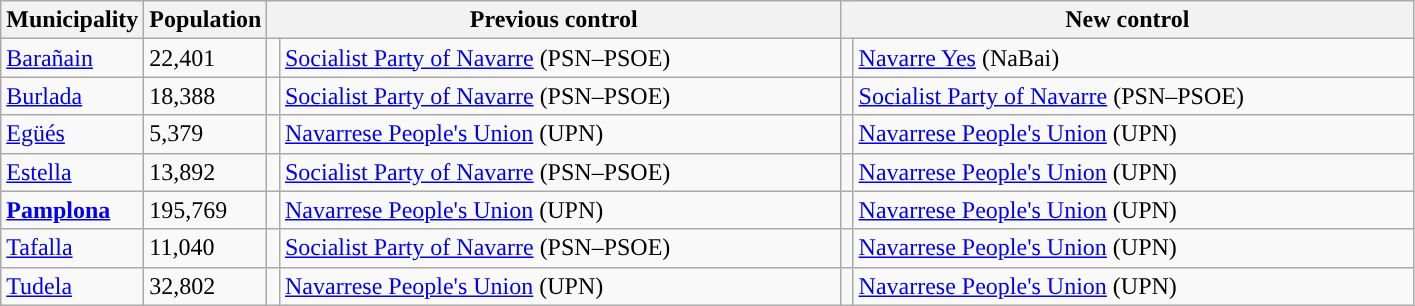<table class="wikitable sortable">
<tr>
<th>Municipality</th>
<th>Population</th>
<th colspan="2" style="width:375px;">Previous control</th>
<th colspan="2" style="width:375px;">New control</th>
</tr>
<tr>
<td><a href='#'>Barañain</a></td>
<td>22,401</td>
<td width="1" style="color:inherit;background:"></td>
<td><a href='#'>Socialist Party of Navarre</a> (PSN–PSOE)</td>
<td width="1" style="color:inherit;background:"></td>
<td><a href='#'>Navarre Yes</a> (NaBai) </td>
</tr>
<tr>
<td><a href='#'>Burlada</a></td>
<td>18,388</td>
<td style="color:inherit;background:"></td>
<td><a href='#'>Socialist Party of Navarre</a> (PSN–PSOE)</td>
<td style="color:inherit;background:"></td>
<td><a href='#'>Socialist Party of Navarre</a> (PSN–PSOE)</td>
</tr>
<tr>
<td><a href='#'>Egüés</a></td>
<td>5,379</td>
<td style="color:inherit;background:"></td>
<td><a href='#'>Navarrese People's Union</a> (UPN)</td>
<td style="color:inherit;background:"></td>
<td><a href='#'>Navarrese People's Union</a> (UPN)</td>
</tr>
<tr>
<td><a href='#'>Estella</a></td>
<td>13,892</td>
<td style="color:inherit;background:"></td>
<td><a href='#'>Socialist Party of Navarre</a> (PSN–PSOE)</td>
<td style="color:inherit;background:"></td>
<td><a href='#'>Navarrese People's Union</a> (UPN)</td>
</tr>
<tr>
<td><strong><a href='#'>Pamplona</a></strong></td>
<td>195,769</td>
<td style="color:inherit;background:"></td>
<td><a href='#'>Navarrese People's Union</a> (UPN)</td>
<td style="color:inherit;background:"></td>
<td><a href='#'>Navarrese People's Union</a> (UPN)</td>
</tr>
<tr>
<td><a href='#'>Tafalla</a></td>
<td>11,040</td>
<td style="color:inherit;background:"></td>
<td><a href='#'>Socialist Party of Navarre</a> (PSN–PSOE)</td>
<td style="color:inherit;background:"></td>
<td><a href='#'>Navarrese People's Union</a> (UPN)</td>
</tr>
<tr>
<td><a href='#'>Tudela</a></td>
<td>32,802</td>
<td style="color:inherit;background:"></td>
<td><a href='#'>Navarrese People's Union</a> (UPN)</td>
<td style="color:inherit;background:"></td>
<td><a href='#'>Navarrese People's Union</a> (UPN)</td>
</tr>
</table>
